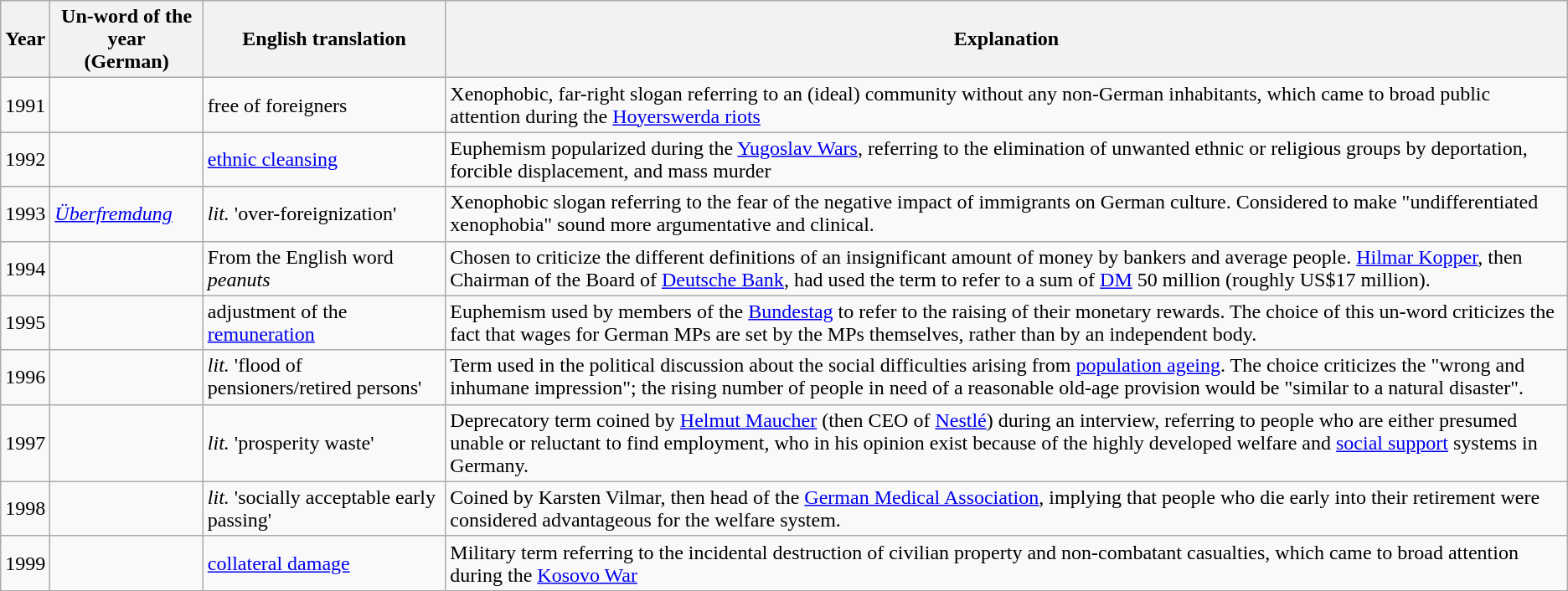<table class="wikitable">
<tr>
<th>Year</th>
<th>Un-word of the year<br>(German)</th>
<th>English translation</th>
<th>Explanation</th>
</tr>
<tr>
<td>1991</td>
<td></td>
<td>free of foreigners</td>
<td>Xenophobic, far-right slogan referring to an (ideal) community without any non-German inhabitants, which came to broad public attention during the <a href='#'>Hoyerswerda riots</a></td>
</tr>
<tr>
<td>1992</td>
<td></td>
<td><a href='#'>ethnic cleansing</a></td>
<td>Euphemism popularized during the <a href='#'>Yugoslav Wars</a>, referring to the elimination of unwanted ethnic or religious groups by deportation, forcible displacement, and mass murder</td>
</tr>
<tr>
<td>1993</td>
<td><em><a href='#'>Überfremdung</a></em></td>
<td><em>lit.</em> 'over-foreignization'</td>
<td>Xenophobic slogan referring to the fear of the negative impact of immigrants on German culture. Considered to make "undifferentiated xenophobia" sound more argumentative and clinical.</td>
</tr>
<tr>
<td>1994</td>
<td></td>
<td>From the English word <em>peanuts</em></td>
<td>Chosen to criticize the different definitions of an insignificant amount of money by bankers and average people. <a href='#'>Hilmar Kopper</a>, then Chairman of the Board of <a href='#'>Deutsche Bank</a>, had used the term to refer to a sum of <a href='#'>DM</a> 50 million (roughly US$17 million).</td>
</tr>
<tr>
<td>1995</td>
<td></td>
<td>adjustment of the <a href='#'>remuneration</a></td>
<td>Euphemism used by members of the <a href='#'>Bundestag</a> to refer to the raising of their monetary rewards. The choice of this un-word criticizes the fact that wages for German MPs are set by the MPs themselves, rather than by an independent body.</td>
</tr>
<tr>
<td>1996</td>
<td></td>
<td><em>lit.</em> 'flood of pensioners/retired persons'</td>
<td>Term used in the political discussion about the social difficulties arising from <a href='#'>population ageing</a>. The choice criticizes the "wrong and inhumane impression"; the rising number of people in need of a reasonable old-age provision would be "similar to a natural disaster".</td>
</tr>
<tr>
<td>1997</td>
<td></td>
<td><em>lit.</em> 'prosperity waste'</td>
<td>Deprecatory term coined by <a href='#'>Helmut Maucher</a> (then CEO of <a href='#'>Nestlé</a>) during an interview, referring to people who are either presumed unable or reluctant to find employment, who in his opinion exist because of the highly developed welfare and <a href='#'>social support</a> systems in Germany.</td>
</tr>
<tr>
<td>1998</td>
<td></td>
<td><em>lit.</em> 'socially acceptable early passing'</td>
<td>Coined by Karsten Vilmar, then head of the <a href='#'>German Medical Association</a>, implying that people who die early into their retirement were considered advantageous for the welfare system.</td>
</tr>
<tr>
<td>1999</td>
<td></td>
<td><a href='#'>collateral damage</a></td>
<td>Military term referring to the incidental destruction of civilian property and non-combatant casualties, which came to broad attention during the <a href='#'>Kosovo War</a></td>
</tr>
</table>
